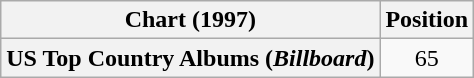<table class="wikitable plainrowheaders" style="text-align:center">
<tr>
<th scope="col">Chart (1997)</th>
<th scope="col">Position</th>
</tr>
<tr>
<th scope="row">US Top Country Albums (<em>Billboard</em>)</th>
<td>65</td>
</tr>
</table>
